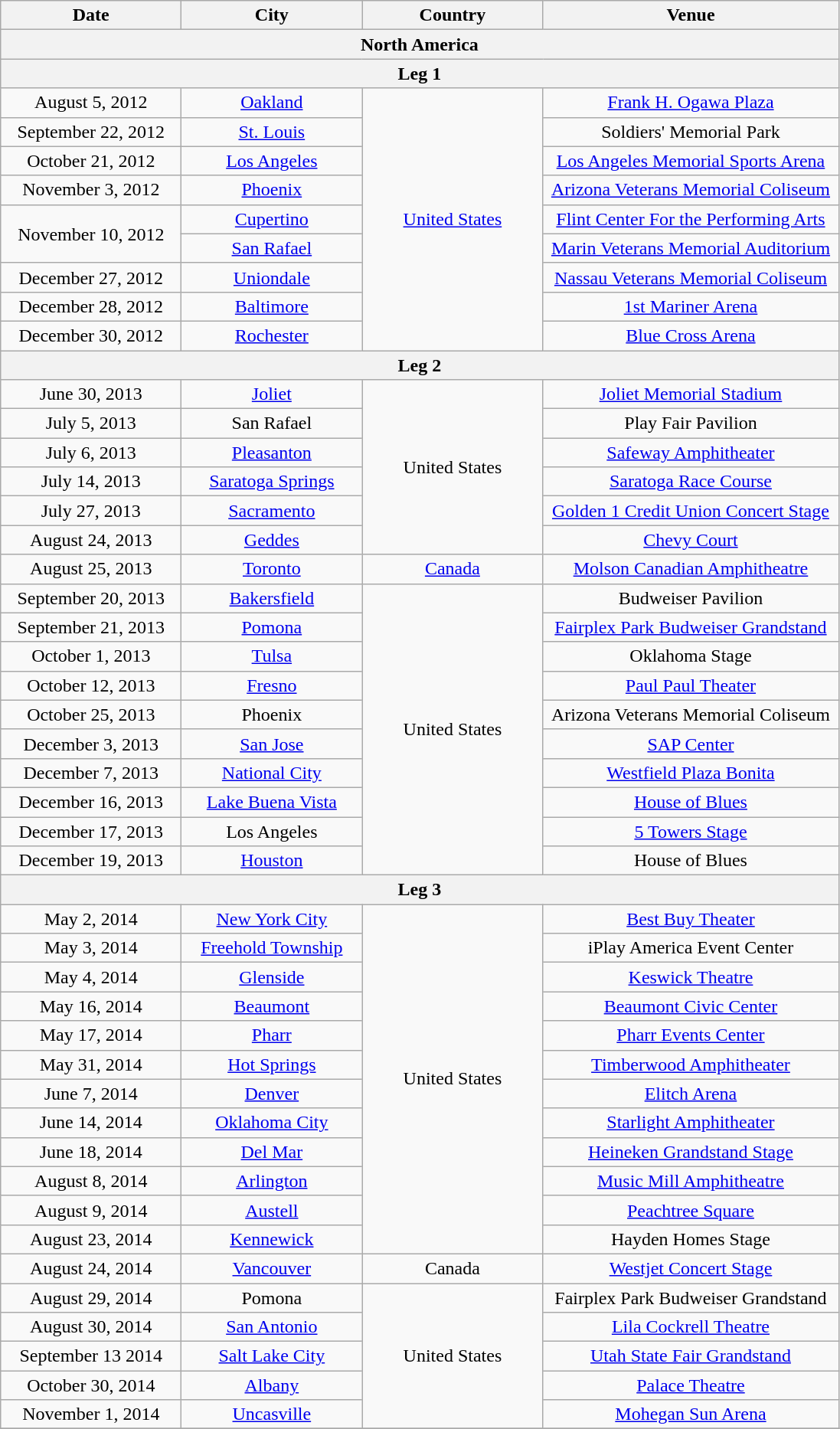<table class="wikitable" style="text-align:center;">
<tr>
<th style="width:150px;">Date</th>
<th style="width:150px;">City</th>
<th style="width:150px;">Country</th>
<th style="width:250px;">Venue</th>
</tr>
<tr>
<th colspan="4">North America</th>
</tr>
<tr>
<th colspan="4">Leg 1</th>
</tr>
<tr>
<td>August 5, 2012</td>
<td><a href='#'>Oakland</a></td>
<td rowspan="9"><a href='#'>United States</a></td>
<td><a href='#'>Frank H. Ogawa Plaza</a></td>
</tr>
<tr>
<td>September 22, 2012</td>
<td><a href='#'>St. Louis</a></td>
<td>Soldiers' Memorial Park</td>
</tr>
<tr>
<td>October 21, 2012</td>
<td><a href='#'>Los Angeles</a></td>
<td><a href='#'>Los Angeles Memorial Sports Arena</a></td>
</tr>
<tr>
<td>November 3, 2012</td>
<td><a href='#'>Phoenix</a></td>
<td><a href='#'>Arizona Veterans Memorial Coliseum</a></td>
</tr>
<tr>
<td rowspan="2">November 10, 2012</td>
<td><a href='#'>Cupertino</a></td>
<td><a href='#'>Flint Center For the Performing Arts</a></td>
</tr>
<tr>
<td><a href='#'>San Rafael</a></td>
<td><a href='#'>Marin Veterans Memorial Auditorium</a></td>
</tr>
<tr>
<td>December 27, 2012</td>
<td><a href='#'>Uniondale</a></td>
<td><a href='#'>Nassau Veterans Memorial Coliseum</a></td>
</tr>
<tr>
<td>December 28, 2012</td>
<td><a href='#'>Baltimore</a></td>
<td><a href='#'>1st Mariner Arena</a></td>
</tr>
<tr>
<td>December 30, 2012</td>
<td><a href='#'>Rochester</a></td>
<td><a href='#'>Blue Cross Arena</a></td>
</tr>
<tr>
<th colspan="4">Leg 2</th>
</tr>
<tr>
<td>June 30, 2013</td>
<td><a href='#'>Joliet</a></td>
<td rowspan="6">United States</td>
<td><a href='#'>Joliet Memorial Stadium</a></td>
</tr>
<tr>
<td>July 5, 2013</td>
<td>San Rafael</td>
<td>Play Fair Pavilion</td>
</tr>
<tr>
<td>July 6, 2013</td>
<td><a href='#'>Pleasanton</a></td>
<td><a href='#'>Safeway Amphitheater</a></td>
</tr>
<tr>
<td>July 14, 2013</td>
<td><a href='#'>Saratoga Springs</a></td>
<td><a href='#'>Saratoga Race Course</a></td>
</tr>
<tr>
<td>July 27, 2013</td>
<td><a href='#'>Sacramento</a></td>
<td><a href='#'>Golden 1 Credit Union Concert Stage</a></td>
</tr>
<tr>
<td>August 24, 2013</td>
<td><a href='#'>Geddes</a></td>
<td><a href='#'>Chevy Court</a></td>
</tr>
<tr>
<td>August 25, 2013</td>
<td><a href='#'>Toronto</a></td>
<td><a href='#'>Canada</a></td>
<td><a href='#'>Molson Canadian Amphitheatre</a></td>
</tr>
<tr>
<td>September 20, 2013</td>
<td><a href='#'>Bakersfield</a></td>
<td rowspan="10">United States</td>
<td>Budweiser Pavilion</td>
</tr>
<tr>
<td>September 21, 2013</td>
<td><a href='#'>Pomona</a></td>
<td><a href='#'>Fairplex Park Budweiser Grandstand</a></td>
</tr>
<tr>
<td>October 1, 2013</td>
<td><a href='#'>Tulsa</a></td>
<td>Oklahoma Stage</td>
</tr>
<tr>
<td>October 12, 2013</td>
<td><a href='#'>Fresno</a></td>
<td><a href='#'>Paul Paul Theater</a></td>
</tr>
<tr>
<td>October 25, 2013</td>
<td>Phoenix</td>
<td>Arizona Veterans Memorial Coliseum</td>
</tr>
<tr>
<td>December 3, 2013</td>
<td><a href='#'>San Jose</a></td>
<td><a href='#'>SAP Center</a></td>
</tr>
<tr>
<td>December 7, 2013</td>
<td><a href='#'>National City</a></td>
<td><a href='#'>Westfield Plaza Bonita</a></td>
</tr>
<tr>
<td>December 16, 2013</td>
<td><a href='#'>Lake Buena Vista</a></td>
<td><a href='#'>House of Blues</a></td>
</tr>
<tr>
<td>December 17, 2013</td>
<td>Los Angeles</td>
<td><a href='#'>5 Towers Stage</a></td>
</tr>
<tr>
<td>December 19, 2013</td>
<td><a href='#'>Houston</a></td>
<td>House of Blues</td>
</tr>
<tr>
<th colspan="4">Leg 3</th>
</tr>
<tr>
<td>May 2, 2014</td>
<td><a href='#'>New York City</a></td>
<td rowspan="12">United States</td>
<td><a href='#'>Best Buy Theater</a></td>
</tr>
<tr>
<td>May 3, 2014</td>
<td><a href='#'>Freehold Township</a></td>
<td>iPlay America Event Center</td>
</tr>
<tr>
<td>May 4, 2014</td>
<td><a href='#'>Glenside</a></td>
<td><a href='#'>Keswick Theatre</a></td>
</tr>
<tr>
<td>May 16, 2014</td>
<td><a href='#'>Beaumont</a></td>
<td><a href='#'>Beaumont Civic Center</a></td>
</tr>
<tr>
<td>May 17, 2014</td>
<td><a href='#'>Pharr</a></td>
<td><a href='#'>Pharr Events Center</a></td>
</tr>
<tr>
<td>May 31, 2014</td>
<td><a href='#'>Hot Springs</a></td>
<td><a href='#'>Timberwood Amphitheater</a></td>
</tr>
<tr>
<td>June 7, 2014</td>
<td><a href='#'>Denver</a></td>
<td><a href='#'>Elitch Arena</a></td>
</tr>
<tr>
<td>June 14, 2014</td>
<td><a href='#'>Oklahoma City</a></td>
<td><a href='#'>Starlight Amphitheater</a></td>
</tr>
<tr>
<td>June 18, 2014</td>
<td><a href='#'>Del Mar</a></td>
<td><a href='#'>Heineken Grandstand Stage</a></td>
</tr>
<tr>
<td>August 8, 2014</td>
<td><a href='#'>Arlington</a></td>
<td><a href='#'>Music Mill Amphitheatre</a></td>
</tr>
<tr>
<td>August 9, 2014</td>
<td><a href='#'>Austell</a></td>
<td><a href='#'>Peachtree Square</a></td>
</tr>
<tr>
<td>August 23, 2014</td>
<td><a href='#'>Kennewick</a></td>
<td>Hayden Homes Stage</td>
</tr>
<tr>
<td>August 24, 2014</td>
<td><a href='#'>Vancouver</a></td>
<td>Canada</td>
<td><a href='#'>Westjet Concert Stage</a></td>
</tr>
<tr>
<td>August 29, 2014</td>
<td>Pomona</td>
<td rowspan="5">United States</td>
<td>Fairplex Park Budweiser Grandstand</td>
</tr>
<tr>
<td>August 30, 2014</td>
<td><a href='#'>San Antonio</a></td>
<td><a href='#'>Lila Cockrell Theatre</a></td>
</tr>
<tr>
<td>September 13 2014</td>
<td><a href='#'>Salt Lake City</a></td>
<td><a href='#'>Utah State Fair Grandstand</a></td>
</tr>
<tr>
<td>October 30, 2014</td>
<td><a href='#'>Albany</a></td>
<td><a href='#'>Palace Theatre</a></td>
</tr>
<tr>
<td>November 1, 2014</td>
<td><a href='#'>Uncasville</a></td>
<td><a href='#'>Mohegan Sun Arena</a></td>
</tr>
<tr>
</tr>
</table>
